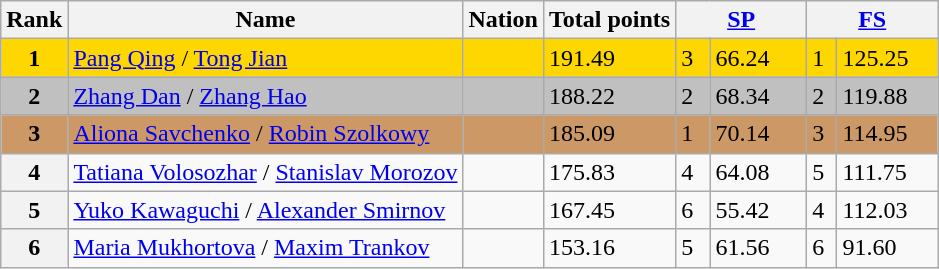<table class="wikitable">
<tr>
<th>Rank</th>
<th>Name</th>
<th>Nation</th>
<th>Total points</th>
<th colspan="2" width="80px"><a href='#'>SP</a></th>
<th colspan="2" width="80px"><a href='#'>FS</a></th>
</tr>
<tr bgcolor="gold">
<td align="center"><strong>1</strong></td>
<td><a href='#'>Pang Qing</a> / <a href='#'>Tong Jian</a></td>
<td></td>
<td>191.49</td>
<td>3</td>
<td>66.24</td>
<td>1</td>
<td>125.25</td>
</tr>
<tr bgcolor="silver">
<td align="center"><strong>2</strong></td>
<td><a href='#'>Zhang Dan</a> / <a href='#'>Zhang Hao</a></td>
<td></td>
<td>188.22</td>
<td>2</td>
<td>68.34</td>
<td>2</td>
<td>119.88</td>
</tr>
<tr bgcolor="cc9966">
<td align="center"><strong>3</strong></td>
<td><a href='#'>Aliona Savchenko</a> / <a href='#'>Robin Szolkowy</a></td>
<td></td>
<td>185.09</td>
<td>1</td>
<td>70.14</td>
<td>3</td>
<td>114.95</td>
</tr>
<tr>
<th>4</th>
<td><a href='#'>Tatiana Volosozhar</a> / <a href='#'>Stanislav Morozov</a></td>
<td></td>
<td>175.83</td>
<td>4</td>
<td>64.08</td>
<td>5</td>
<td>111.75</td>
</tr>
<tr>
<th>5</th>
<td><a href='#'>Yuko Kawaguchi</a> / <a href='#'>Alexander Smirnov</a></td>
<td></td>
<td>167.45</td>
<td>6</td>
<td>55.42</td>
<td>4</td>
<td>112.03</td>
</tr>
<tr>
<th>6</th>
<td><a href='#'>Maria Mukhortova</a> / <a href='#'>Maxim Trankov</a></td>
<td></td>
<td>153.16</td>
<td>5</td>
<td>61.56</td>
<td>6</td>
<td>91.60</td>
</tr>
</table>
